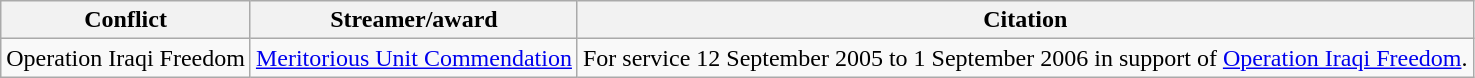<table class="wikitable">
<tr>
<th>Conflict</th>
<th>Streamer/award</th>
<th>Citation</th>
</tr>
<tr>
<td>Operation Iraqi Freedom</td>
<td> <a href='#'>Meritorious Unit Commendation</a></td>
<td>For service 12 September 2005 to 1 September 2006 in support of <a href='#'>Operation Iraqi Freedom</a>.</td>
</tr>
</table>
